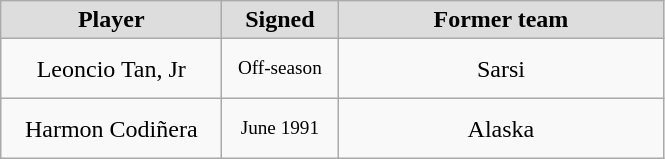<table class="wikitable" style="text-align: center">
<tr align="center" bgcolor="#dddddd">
<td style="width:140px"><strong>Player</strong></td>
<td style="width:70px"><strong>Signed</strong></td>
<td style="width:210px"><strong>Former team</strong></td>
</tr>
<tr style="height:40px">
<td>Leoncio Tan, Jr</td>
<td style="font-size: 80%">Off-season</td>
<td>Sarsi</td>
</tr>
<tr style="height:40px">
<td>Harmon Codiñera</td>
<td style="font-size: 80%">June 1991</td>
<td>Alaska</td>
</tr>
</table>
